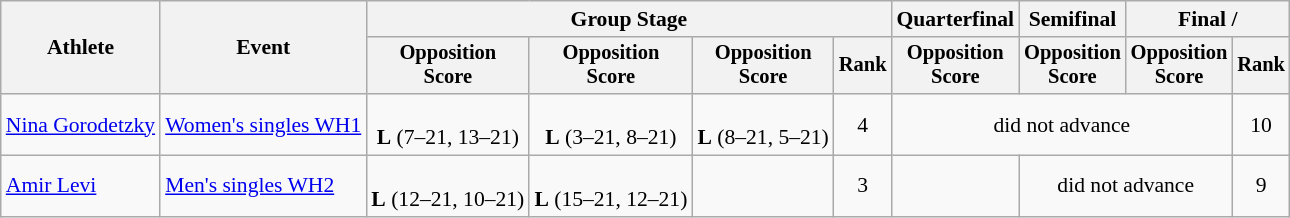<table class="wikitable" style="font-size:90%; text-align:center">
<tr>
<th rowspan=2>Athlete</th>
<th rowspan=2>Event</th>
<th colspan=4>Group Stage</th>
<th>Quarterfinal</th>
<th>Semifinal</th>
<th colspan=2>Final / </th>
</tr>
<tr style="font-size:95%">
<th>Opposition<br>Score</th>
<th>Opposition<br>Score</th>
<th>Opposition<br>Score</th>
<th>Rank</th>
<th>Opposition<br>Score</th>
<th>Opposition<br>Score</th>
<th>Opposition<br>Score</th>
<th>Rank</th>
</tr>
<tr>
<td align=left><a href='#'>Nina Gorodetzky</a></td>
<td align=left><a href='#'>Women's singles WH1</a></td>
<td><br><strong>L</strong> (7–21, 13–21)</td>
<td><br><strong>L</strong> (3–21, 8–21)</td>
<td><br><strong>L</strong> (8–21, 5–21)</td>
<td>4</td>
<td colspan=3>did not advance</td>
<td>10</td>
</tr>
<tr>
<td align=left><a href='#'>Amir Levi</a></td>
<td align=left><a href='#'>Men's singles WH2</a></td>
<td><br><strong>L</strong> (12–21, 10–21)</td>
<td><br><strong>L</strong> (15–21, 12–21)</td>
<td></td>
<td>3</td>
<td></td>
<td colspan=2>did not advance</td>
<td>9</td>
</tr>
</table>
